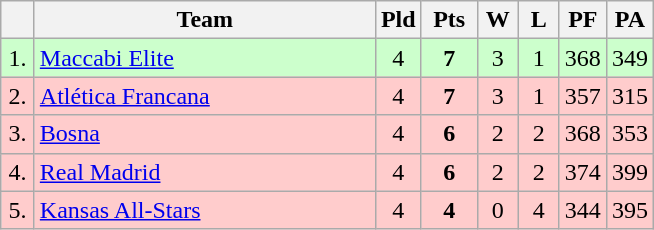<table class=wikitable style="text-align:center">
<tr>
<th width=15></th>
<th width=220>Team</th>
<th width=20>Pld</th>
<th width=30>Pts</th>
<th width=20>W</th>
<th width=20>L</th>
<th width=20>PF</th>
<th width=20>PA</th>
</tr>
<tr style="background: #ccffcc;">
<td>1.</td>
<td align=left> <a href='#'>Maccabi Elite</a></td>
<td>4</td>
<td><strong>7</strong></td>
<td>3</td>
<td>1</td>
<td>368</td>
<td>349</td>
</tr>
<tr style="background:#ffcccc;">
<td>2.</td>
<td align=left> <a href='#'>Atlética Francana</a></td>
<td>4</td>
<td><strong>7</strong></td>
<td>3</td>
<td>1</td>
<td>357</td>
<td>315</td>
</tr>
<tr style="background:#ffcccc;">
<td>3.</td>
<td align=left> <a href='#'>Bosna</a></td>
<td>4</td>
<td><strong>6</strong></td>
<td>2</td>
<td>2</td>
<td>368</td>
<td>353</td>
</tr>
<tr style="background:#ffcccc;">
<td>4.</td>
<td align=left> <a href='#'>Real Madrid</a></td>
<td>4</td>
<td><strong>6</strong></td>
<td>2</td>
<td>2</td>
<td>374</td>
<td>399</td>
</tr>
<tr style="background:#ffcccc;">
<td>5.</td>
<td align=left> <a href='#'>Kansas All-Stars</a></td>
<td>4</td>
<td><strong>4</strong></td>
<td>0</td>
<td>4</td>
<td>344</td>
<td>395</td>
</tr>
</table>
